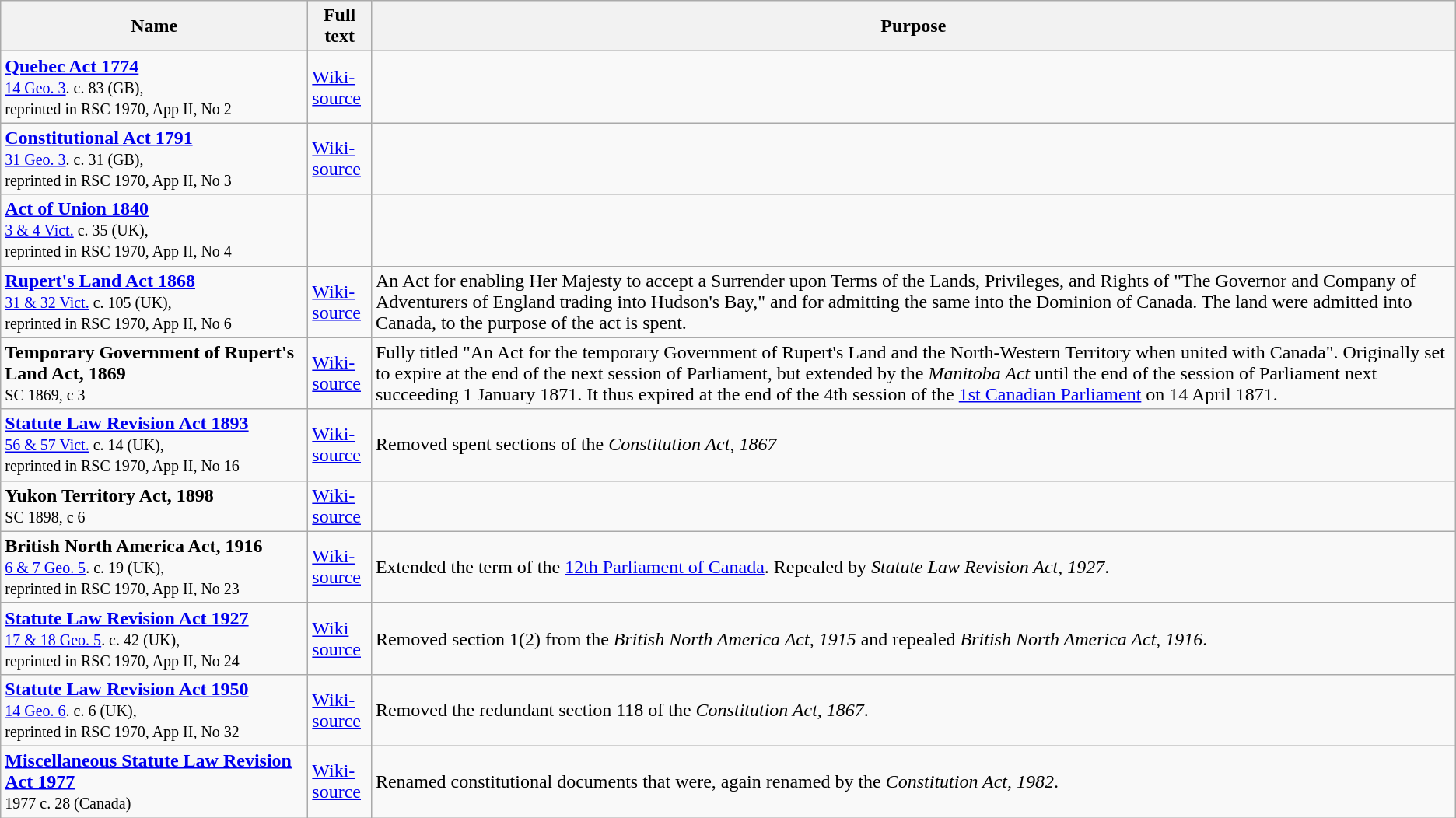<table class=wikitable>
<tr>
<th style="width:16em">Name</th>
<th>Full text</th>
<th>Purpose</th>
</tr>
<tr>
<td style style="text-align:center"><strong><a href='#'>Quebec Act 1774</a></strong><br><small><a href='#'>14 Geo. 3</a>. c. 83 (GB),<br>reprinted in RSC 1970, App II, No 2</small></td>
<td><a href='#'>Wiki-<br>source</a></td>
<td></td>
</tr>
<tr>
<td style style="text-align:center"><strong><a href='#'>Constitutional Act 1791</a></strong><br><small><a href='#'>31 Geo. 3</a>. c. 31 (GB),<br>reprinted in RSC 1970, App II, No 3</small></td>
<td><a href='#'>Wiki-<br>source</a></td>
<td></td>
</tr>
<tr>
<td style style="text-align:center"><strong><a href='#'>Act of Union 1840</a></strong><br><small><a href='#'>3 & 4 Vict.</a> c. 35 (UK),<br>reprinted in RSC 1970, App II, No 4</small></td>
<td></td>
<td></td>
</tr>
<tr>
<td style style="text-align:center"><strong><a href='#'>Rupert's Land Act 1868</a></strong><br><small><a href='#'>31 & 32 Vict.</a> c. 105 (UK),<br>reprinted in RSC 1970, App II, No 6</small></td>
<td><a href='#'>Wiki-<br>source</a></td>
<td>An Act for enabling Her Majesty to accept a Surrender upon Terms of the Lands, Privileges, and Rights of "The Governor and Company of Adventurers of England trading into Hudson's Bay," and for admitting the same into the Dominion of Canada. The land were admitted into Canada, to the purpose of the act is spent.</td>
</tr>
<tr>
<td style style="text-align:center"><strong>Temporary Government of Rupert's Land Act, 1869</strong><br><small>SC 1869, c 3</small></td>
<td><a href='#'>Wiki-<br>source</a></td>
<td>Fully titled "An Act for the temporary Government of Rupert's Land and the North-Western Territory when united with Canada". Originally set to expire at the end of the next session of Parliament, but extended by the <em>Manitoba Act</em> until the end of the session of Parliament next succeeding 1 January 1871. It thus expired at the end of the 4th session of the <a href='#'>1st Canadian Parliament</a> on 14 April 1871.</td>
</tr>
<tr>
<td style style="text-align:center"><strong><a href='#'>Statute Law Revision Act 1893</a></strong><br><small><a href='#'>56 & 57 Vict.</a> c. 14 (UK),<br>reprinted in RSC 1970, App II, No 16</small></td>
<td><a href='#'>Wiki-<br>source</a></td>
<td>Removed spent sections of the <em>Constitution Act, 1867</em></td>
</tr>
<tr>
<td style style="text-align:center"><strong>Yukon Territory Act, 1898</strong><br><small>SC 1898, c 6</small></td>
<td><a href='#'>Wiki-<br>source</a></td>
<td></td>
</tr>
<tr>
<td style style="text-align:center"><strong>British North America Act, 1916</strong><br><small><a href='#'>6 & 7 Geo. 5</a>. c. 19 (UK),<br>reprinted in RSC 1970, App II, No 23</small></td>
<td><a href='#'>Wiki-<br>source</a></td>
<td>Extended the term of the <a href='#'>12th Parliament of Canada</a>. Repealed by <em>Statute Law Revision Act, 1927</em>.</td>
</tr>
<tr>
<td style style="text-align:center"><strong><a href='#'>Statute Law Revision Act 1927</a></strong><br><small><a href='#'>17 & 18 Geo. 5</a>. c. 42 (UK),<br>reprinted in RSC 1970, App II, No 24</small></td>
<td><a href='#'>Wiki<br>source</a></td>
<td>Removed section 1(2) from the <em>British North America Act, 1915</em> and repealed <em>British North America Act, 1916</em>.</td>
</tr>
<tr>
<td style style="text-align:center"><strong><a href='#'>Statute Law Revision Act 1950</a></strong><br><small><a href='#'>14 Geo. 6</a>. c. 6 (UK),<br>reprinted in RSC 1970, App II, No 32</small></td>
<td><a href='#'>Wiki-<br>source</a></td>
<td>Removed the redundant section 118 of the <em>Constitution Act, 1867</em>.</td>
</tr>
<tr>
<td style style="text-align:center"><strong><a href='#'>Miscellaneous Statute Law Revision Act 1977</a></strong><br><small>1977 c. 28 (Canada)</small></td>
<td><a href='#'>Wiki-<br>source</a></td>
<td>Renamed constitutional documents that were, again renamed by the <em>Constitution Act, 1982</em>.</td>
</tr>
</table>
